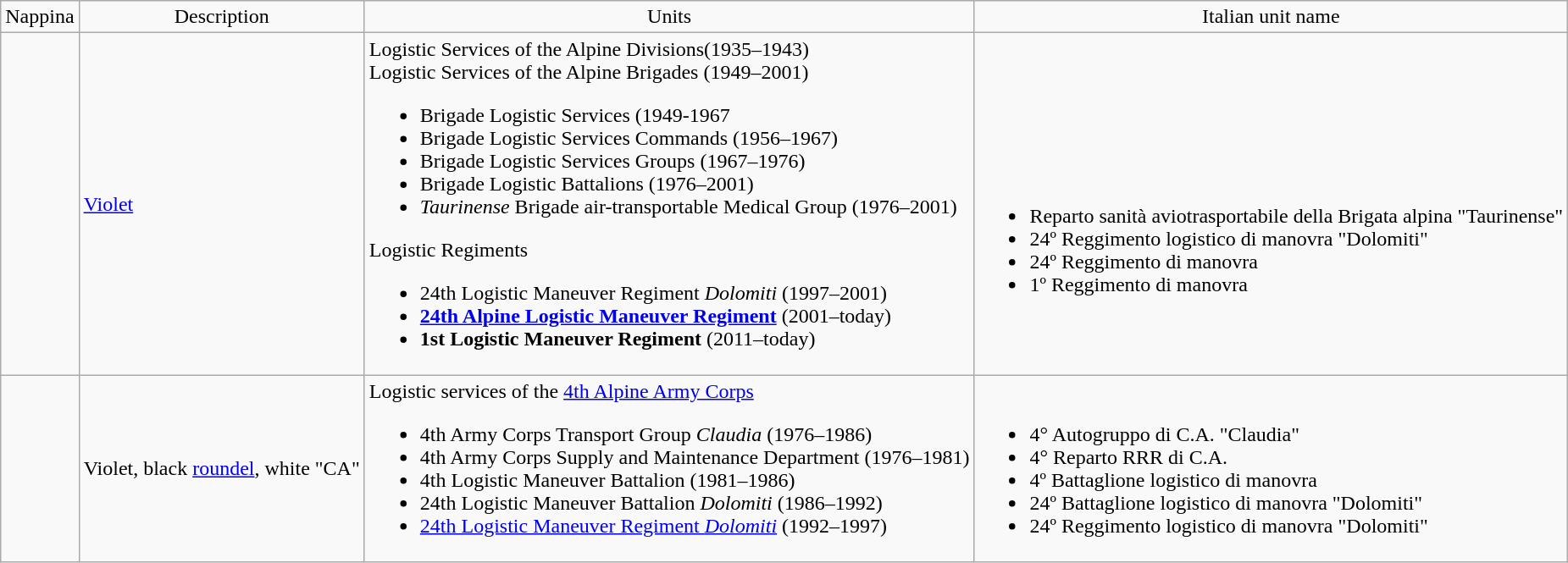<table class="wikitable">
<tr style="text-align:center;">
<td>Nappina</td>
<td>Description</td>
<td>Units</td>
<td>Italian unit name</td>
</tr>
<tr>
<td></td>
<td><a href='#'>Violet</a></td>
<td>Logistic Services of the Alpine Divisions(1935–1943)<br>Logistic Services of the Alpine Brigades (1949–2001)<ul><li>Brigade Logistic Services (1949-1967</li><li>Brigade Logistic Services Commands (1956–1967)</li><li>Brigade Logistic Services Groups (1967–1976)</li><li>Brigade Logistic Battalions (1976–2001)</li><li><em>Taurinense</em> Brigade air-transportable Medical Group (1976–2001)</li></ul>Logistic Regiments<ul><li>24th Logistic Maneuver Regiment <em>Dolomiti</em> (1997–2001)</li><li><strong><a href='#'>24th Alpine Logistic Maneuver Regiment</a></strong> (2001–today)</li><li><strong>1st Logistic Maneuver Regiment</strong> (2011–today)</li></ul></td>
<td><br><br><br><br><ul><li>Reparto sanità aviotrasportabile della Brigata alpina "Taurinense"</li><li>24º Reggimento logistico di manovra "Dolomiti"</li><li>24º Reggimento di manovra</li><li>1º Reggimento di manovra</li></ul></td>
</tr>
<tr>
<td></td>
<td>Violet, black <a href='#'>roundel</a>, white "CA"</td>
<td>Logistic services of the <a href='#'>4th Alpine Army Corps</a><br><ul><li>4th Army Corps Transport Group <em>Claudia</em> (1976–1986)</li><li>4th Army Corps Supply and Maintenance Department (1976–1981)</li><li>4th Logistic Maneuver Battalion (1981–1986)</li><li>24th Logistic Maneuver Battalion <em>Dolomiti</em> (1986–1992)</li><li><a href='#'>24th Logistic Maneuver Regiment <em>Dolomiti</em></a> (1992–1997)</li></ul></td>
<td><br><ul><li>4° Autogruppo di C.A. "Claudia"</li><li>4° Reparto RRR di C.A.</li><li>4º Battaglione logistico di manovra</li><li>24º Battaglione logistico di manovra "Dolomiti"</li><li>24º Reggimento logistico di manovra "Dolomiti"</li></ul></td>
</tr>
</table>
